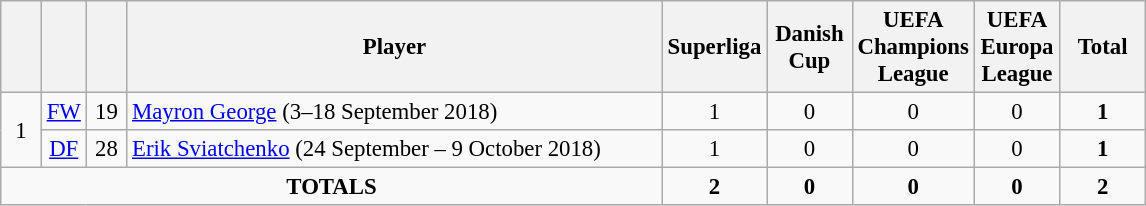<table class="wikitable sortable" style="font-size: 95%; text-align: center;">
<tr>
<th width=20></th>
<th width=20></th>
<th width=20></th>
<th width=350>Player</th>
<th width=50>Superliga</th>
<th width=50>Danish Cup</th>
<th width=50>UEFA Champions League</th>
<th width=50>UEFA Europa League</th>
<th width=50>Total</th>
</tr>
<tr>
<td rowspan=2>1</td>
<td><a href='#'>FW</a></td>
<td>19</td>
<td align=left> <a href='#'>Mayron George</a> (3–18 September 2018)</td>
<td>1</td>
<td>0</td>
<td>0</td>
<td>0</td>
<td><strong>1</strong></td>
</tr>
<tr>
<td><a href='#'>DF</a></td>
<td>28</td>
<td align=left> <a href='#'>Erik Sviatchenko</a> (24 September – 9 October 2018)</td>
<td>1</td>
<td>0</td>
<td>0</td>
<td>0</td>
<td><strong>1</strong></td>
</tr>
<tr>
<td colspan="4"><strong>TOTALS</strong></td>
<td><strong>2</strong></td>
<td><strong>0</strong></td>
<td><strong>0</strong></td>
<td><strong>0</strong></td>
<td><strong>2</strong></td>
</tr>
</table>
